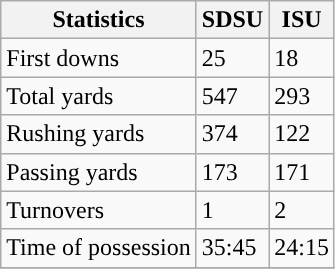<table class="wikitable">
<tr>
<th>Statistics</th>
<th>SDSU</th>
<th>ISU</th>
</tr>
<tr>
<td>First downs</td>
<td>25</td>
<td>18</td>
</tr>
<tr>
<td>Total yards</td>
<td>547</td>
<td>293</td>
</tr>
<tr>
<td>Rushing yards</td>
<td>374</td>
<td>122</td>
</tr>
<tr>
<td>Passing yards</td>
<td>173</td>
<td>171</td>
</tr>
<tr>
<td>Turnovers</td>
<td>1</td>
<td>2</td>
</tr>
<tr>
<td>Time of possession</td>
<td>35:45</td>
<td>24:15</td>
</tr>
<tr>
</tr>
</table>
